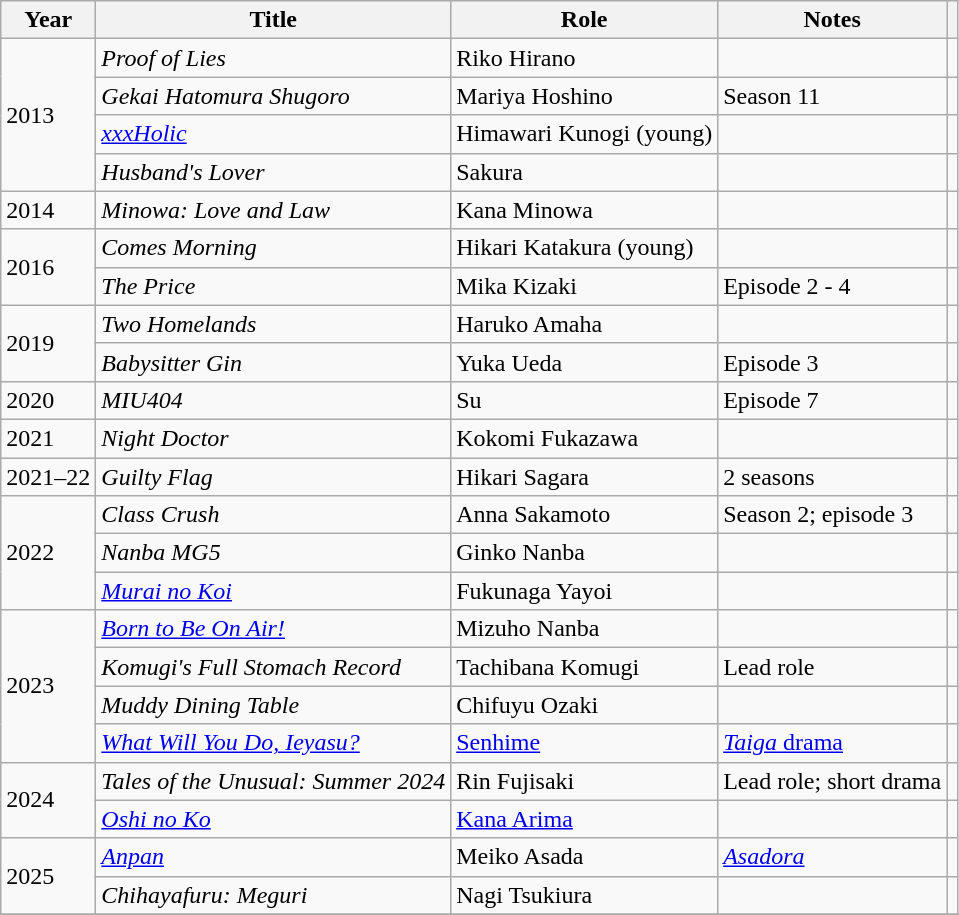<table class="wikitable">
<tr>
<th>Year</th>
<th>Title</th>
<th>Role</th>
<th>Notes</th>
<th></th>
</tr>
<tr>
<td rowspan="4">2013</td>
<td><em>Proof of Lies</em></td>
<td>Riko Hirano</td>
<td></td>
<td></td>
</tr>
<tr>
<td><em>Gekai Hatomura Shugoro</em></td>
<td>Mariya Hoshino</td>
<td>Season 11</td>
<td></td>
</tr>
<tr>
<td><em><a href='#'>xxxHolic</a></em></td>
<td>Himawari Kunogi (young)</td>
<td></td>
<td></td>
</tr>
<tr>
<td><em>Husband's Lover</em></td>
<td>Sakura</td>
<td></td>
<td></td>
</tr>
<tr>
<td>2014</td>
<td><em>Minowa: Love and Law</em></td>
<td>Kana Minowa</td>
<td></td>
<td></td>
</tr>
<tr>
<td rowspan="2">2016</td>
<td><em>Comes Morning</em></td>
<td>Hikari Katakura (young)</td>
<td></td>
<td></td>
</tr>
<tr>
<td><em>The Price</em></td>
<td>Mika Kizaki</td>
<td>Episode 2 - 4</td>
<td></td>
</tr>
<tr>
<td rowspan="2">2019</td>
<td><em>Two Homelands</em></td>
<td>Haruko Amaha</td>
<td></td>
<td></td>
</tr>
<tr>
<td><em>Babysitter Gin</em></td>
<td>Yuka Ueda</td>
<td>Episode 3</td>
<td></td>
</tr>
<tr>
<td>2020</td>
<td><em>MIU404</em></td>
<td>Su</td>
<td>Episode 7</td>
<td></td>
</tr>
<tr>
<td>2021</td>
<td><em>Night Doctor</em></td>
<td>Kokomi Fukazawa</td>
<td></td>
<td></td>
</tr>
<tr>
<td>2021–22</td>
<td><em>Guilty Flag</em></td>
<td>Hikari Sagara</td>
<td>2 seasons</td>
<td></td>
</tr>
<tr>
<td rowspan="3">2022</td>
<td><em>Class Crush</em></td>
<td>Anna Sakamoto</td>
<td>Season 2; episode 3</td>
<td></td>
</tr>
<tr>
<td><em>Nanba MG5</em></td>
<td>Ginko Nanba</td>
<td></td>
<td></td>
</tr>
<tr>
<td><em><a href='#'>Murai no Koi</a></em></td>
<td>Fukunaga Yayoi</td>
<td></td>
<td></td>
</tr>
<tr>
<td rowspan="4">2023</td>
<td><em><a href='#'>Born to Be On Air!</a></em></td>
<td>Mizuho Nanba</td>
<td></td>
<td></td>
</tr>
<tr>
<td><em>Komugi's Full Stomach Record</em></td>
<td>Tachibana Komugi</td>
<td>Lead role</td>
<td></td>
</tr>
<tr>
<td><em>Muddy Dining Table</em></td>
<td>Chifuyu Ozaki</td>
<td></td>
<td></td>
</tr>
<tr>
<td><em><a href='#'>What Will You Do, Ieyasu?</a></em></td>
<td><a href='#'>Senhime</a></td>
<td><a href='#'><em>Taiga</em> drama</a></td>
<td></td>
</tr>
<tr>
<td rowspan="2">2024</td>
<td><em>Tales of the Unusual: Summer 2024</em></td>
<td>Rin Fujisaki</td>
<td>Lead role; short drama</td>
<td></td>
</tr>
<tr>
<td><em><a href='#'>Oshi no Ko</a></em></td>
<td><a href='#'>Kana Arima</a></td>
<td></td>
<td></td>
</tr>
<tr>
<td rowspan="2">2025</td>
<td><em><a href='#'>Anpan</a></em></td>
<td>Meiko Asada</td>
<td><em><a href='#'>Asadora</a></em></td>
<td></td>
</tr>
<tr>
<td><em>Chihayafuru: Meguri</em></td>
<td>Nagi Tsukiura</td>
<td></td>
<td></td>
</tr>
<tr>
</tr>
</table>
